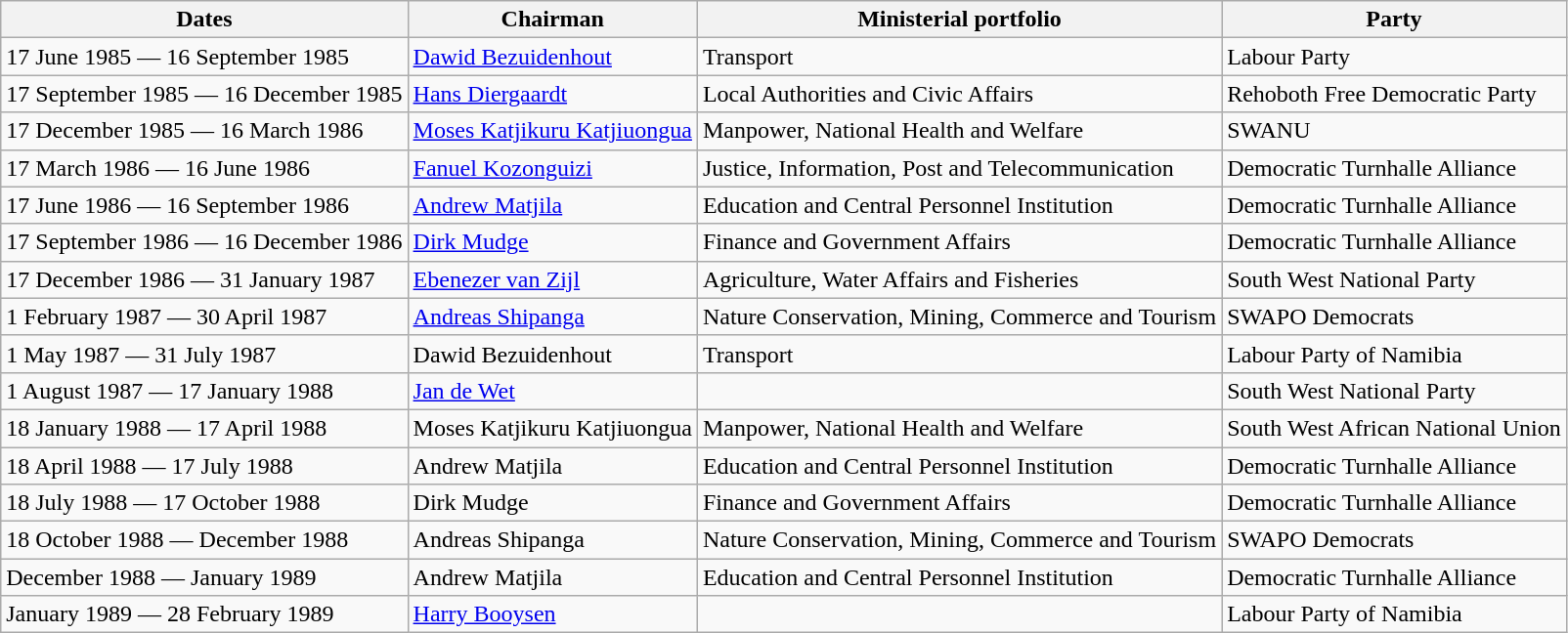<table class="wikitable" border="1">
<tr>
<th>Dates</th>
<th>Chairman</th>
<th>Ministerial portfolio</th>
<th>Party</th>
</tr>
<tr>
<td>17 June 1985 — 16 September 1985</td>
<td><a href='#'>Dawid Bezuidenhout</a></td>
<td>Transport</td>
<td>Labour Party</td>
</tr>
<tr>
<td>17 September 1985 — 16 December 1985</td>
<td><a href='#'>Hans Diergaardt</a></td>
<td>Local Authorities and Civic Affairs</td>
<td>Rehoboth Free Democratic Party</td>
</tr>
<tr>
<td>17 December 1985 — 16 March 1986</td>
<td><a href='#'>Moses Katjikuru Katjiuongua</a></td>
<td>Manpower, National Health and Welfare</td>
<td>SWANU</td>
</tr>
<tr>
<td>17 March 1986 — 16 June 1986</td>
<td><a href='#'>Fanuel Kozonguizi</a></td>
<td>Justice, Information, Post and Telecommunication</td>
<td>Democratic Turnhalle Alliance</td>
</tr>
<tr>
<td>17 June 1986 — 16 September 1986</td>
<td><a href='#'>Andrew Matjila</a></td>
<td>Education and Central Personnel Institution</td>
<td>Democratic Turnhalle Alliance</td>
</tr>
<tr>
<td>17 September 1986 — 16 December 1986</td>
<td><a href='#'>Dirk Mudge</a></td>
<td>Finance and Government Affairs</td>
<td>Democratic Turnhalle Alliance</td>
</tr>
<tr>
<td>17 December 1986 — 31 January 1987</td>
<td><a href='#'>Ebenezer van Zijl</a></td>
<td>Agriculture, Water Affairs and Fisheries</td>
<td>South West National Party</td>
</tr>
<tr>
<td>1 February 1987 — 30 April 1987</td>
<td><a href='#'>Andreas Shipanga</a></td>
<td>Nature Conservation, Mining, Commerce and Tourism</td>
<td>SWAPO Democrats</td>
</tr>
<tr>
<td>1 May 1987 — 31 July 1987</td>
<td>Dawid Bezuidenhout</td>
<td>Transport</td>
<td>Labour Party of Namibia</td>
</tr>
<tr>
<td>1 August 1987 — 17 January 1988</td>
<td><a href='#'>Jan de Wet</a></td>
<td></td>
<td>South West National Party</td>
</tr>
<tr>
<td>18 January 1988 — 17 April 1988</td>
<td>Moses Katjikuru Katjiuongua</td>
<td>Manpower, National Health and Welfare</td>
<td>South West African National Union</td>
</tr>
<tr>
<td>18 April 1988 — 17 July 1988</td>
<td>Andrew Matjila</td>
<td>Education and Central Personnel Institution</td>
<td>Democratic Turnhalle Alliance</td>
</tr>
<tr>
<td>18 July 1988 — 17 October 1988</td>
<td>Dirk Mudge</td>
<td>Finance and Government Affairs</td>
<td>Democratic Turnhalle Alliance</td>
</tr>
<tr>
<td>18 October 1988 — December 1988</td>
<td>Andreas Shipanga</td>
<td>Nature Conservation, Mining, Commerce and Tourism</td>
<td>SWAPO Democrats</td>
</tr>
<tr>
<td>December 1988 — January 1989</td>
<td>Andrew Matjila</td>
<td>Education and Central Personnel Institution</td>
<td>Democratic Turnhalle Alliance</td>
</tr>
<tr>
<td>January 1989 — 28 February 1989</td>
<td><a href='#'>Harry Booysen</a></td>
<td></td>
<td>Labour Party of Namibia</td>
</tr>
</table>
